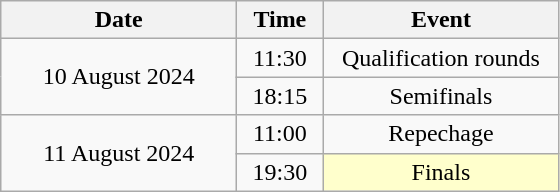<table class = "wikitable" style="text-align:center;">
<tr>
<th width=150>Date</th>
<th width=50>Time</th>
<th width=150>Event</th>
</tr>
<tr>
<td rowspan=2>10 August 2024</td>
<td>11:30</td>
<td>Qualification rounds</td>
</tr>
<tr>
<td>18:15</td>
<td>Semifinals</td>
</tr>
<tr>
<td rowspan=2>11 August 2024</td>
<td>11:00</td>
<td>Repechage</td>
</tr>
<tr>
<td>19:30</td>
<td bgcolor=ffffcc>Finals</td>
</tr>
</table>
